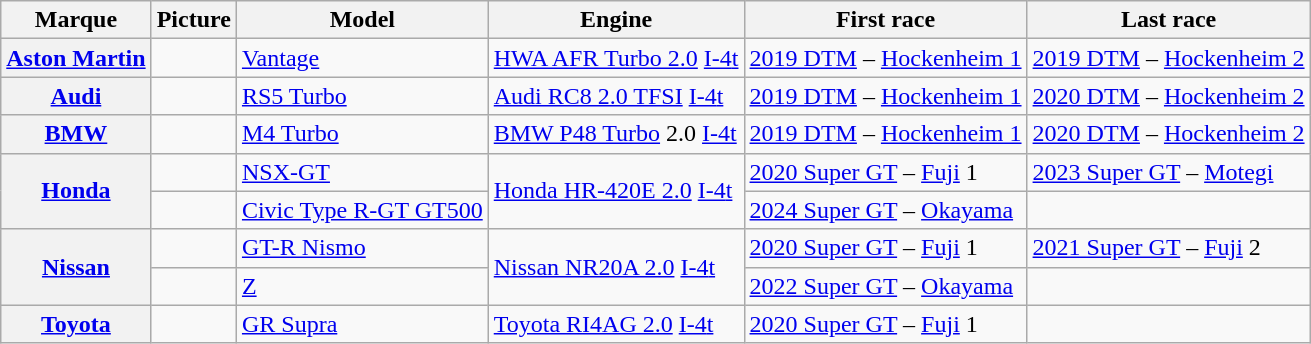<table class="wikitable">
<tr>
<th>Marque</th>
<th>Picture</th>
<th>Model</th>
<th>Engine</th>
<th>First race</th>
<th>Last race</th>
</tr>
<tr>
<th><a href='#'>Aston Martin</a></th>
<td align=center></td>
<td><a href='#'>Vantage</a></td>
<td><a href='#'>HWA AFR Turbo 2.0</a> <a href='#'>I-4</a><a href='#'>t</a></td>
<td><a href='#'>2019 DTM</a> – <a href='#'>Hockenheim 1</a></td>
<td><a href='#'>2019 DTM</a> – <a href='#'>Hockenheim 2</a></td>
</tr>
<tr>
<th><a href='#'>Audi</a></th>
<td align=center></td>
<td><a href='#'>RS5 Turbo</a></td>
<td><a href='#'>Audi RC8 2.0 TFSI</a> <a href='#'>I-4</a><a href='#'>t</a></td>
<td><a href='#'>2019 DTM</a> – <a href='#'>Hockenheim 1</a></td>
<td><a href='#'>2020 DTM</a> – <a href='#'>Hockenheim 2</a></td>
</tr>
<tr>
<th><a href='#'>BMW</a></th>
<td align=center></td>
<td><a href='#'>M4 Turbo</a></td>
<td><a href='#'>BMW P48 Turbo</a> 2.0 <a href='#'>I-4</a><a href='#'>t</a></td>
<td><a href='#'>2019 DTM</a> – <a href='#'>Hockenheim 1</a></td>
<td><a href='#'>2020 DTM</a> – <a href='#'>Hockenheim 2</a></td>
</tr>
<tr>
<th rowspan=2><a href='#'>Honda</a></th>
<td align=center></td>
<td><a href='#'>NSX-GT</a></td>
<td rowspan=2><a href='#'>Honda HR-420E 2.0</a> <a href='#'>I-4</a><a href='#'>t</a></td>
<td><a href='#'>2020 Super GT</a> – <a href='#'>Fuji</a> 1</td>
<td><a href='#'>2023 Super GT</a> – <a href='#'>Motegi</a></td>
</tr>
<tr>
<td align=center></td>
<td><a href='#'>Civic Type R-GT GT500</a></td>
<td><a href='#'>2024 Super GT</a> – <a href='#'>Okayama</a></td>
<td></td>
</tr>
<tr>
<th rowspan=2><a href='#'>Nissan</a></th>
<td align=center></td>
<td><a href='#'>GT-R Nismo</a></td>
<td rowspan=2><a href='#'>Nissan NR20A 2.0</a> <a href='#'>I-4</a><a href='#'>t</a></td>
<td><a href='#'>2020 Super GT</a> – <a href='#'>Fuji</a> 1</td>
<td><a href='#'>2021 Super GT</a> – <a href='#'>Fuji</a> 2</td>
</tr>
<tr>
<td align=center></td>
<td><a href='#'>Z</a></td>
<td><a href='#'>2022 Super GT</a> – <a href='#'>Okayama</a></td>
<td></td>
</tr>
<tr>
<th><a href='#'>Toyota</a></th>
<td align=center></td>
<td><a href='#'>GR Supra</a></td>
<td><a href='#'>Toyota RI4AG 2.0</a> <a href='#'>I-4</a><a href='#'>t</a></td>
<td><a href='#'>2020 Super GT</a> – <a href='#'>Fuji</a> 1</td>
<td></td>
</tr>
</table>
